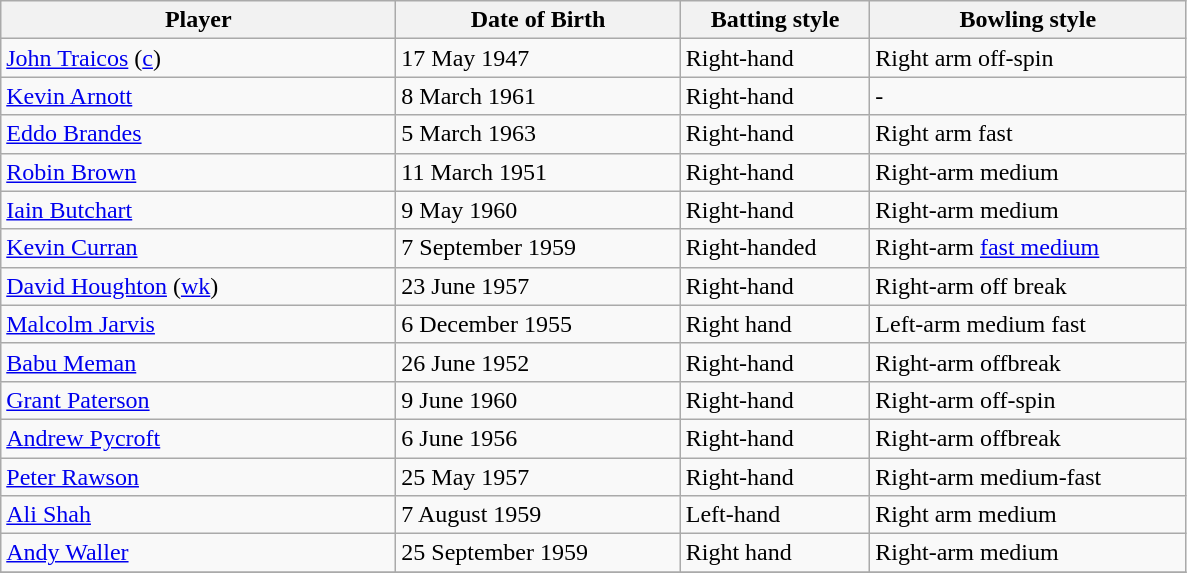<table class="wikitable">
<tr>
<th width="25%">Player</th>
<th width="18%">Date of Birth</th>
<th width="12%">Batting style</th>
<th width="20%">Bowling style</th>
</tr>
<tr>
<td><a href='#'>John Traicos</a> (<a href='#'>c</a>)</td>
<td>17 May 1947</td>
<td>Right-hand</td>
<td>Right arm off-spin</td>
</tr>
<tr>
<td><a href='#'>Kevin Arnott</a></td>
<td>8 March 1961</td>
<td>Right-hand</td>
<td>-</td>
</tr>
<tr>
<td><a href='#'>Eddo Brandes</a></td>
<td>5 March 1963</td>
<td>Right-hand</td>
<td>Right arm fast</td>
</tr>
<tr>
<td><a href='#'>Robin Brown</a></td>
<td>11 March 1951</td>
<td>Right-hand</td>
<td>Right-arm medium</td>
</tr>
<tr>
<td><a href='#'>Iain Butchart</a></td>
<td>9 May 1960</td>
<td>Right-hand</td>
<td>Right-arm medium</td>
</tr>
<tr>
<td><a href='#'>Kevin Curran</a></td>
<td>7 September 1959</td>
<td>Right-handed</td>
<td>Right-arm <a href='#'>fast medium</a></td>
</tr>
<tr>
<td><a href='#'>David Houghton</a> (<a href='#'>wk</a>)</td>
<td>23 June 1957</td>
<td>Right-hand</td>
<td>Right-arm off break</td>
</tr>
<tr>
<td><a href='#'>Malcolm Jarvis</a></td>
<td>6 December 1955</td>
<td>Right hand</td>
<td>Left-arm medium fast</td>
</tr>
<tr>
<td><a href='#'>Babu Meman</a></td>
<td>26 June 1952</td>
<td>Right-hand</td>
<td>Right-arm offbreak</td>
</tr>
<tr>
<td><a href='#'>Grant Paterson</a></td>
<td>9 June 1960</td>
<td>Right-hand</td>
<td>Right-arm off-spin</td>
</tr>
<tr>
<td><a href='#'>Andrew Pycroft</a></td>
<td>6 June 1956</td>
<td>Right-hand</td>
<td>Right-arm offbreak</td>
</tr>
<tr>
<td><a href='#'>Peter Rawson</a></td>
<td>25 May 1957</td>
<td>Right-hand</td>
<td>Right-arm medium-fast</td>
</tr>
<tr>
<td><a href='#'>Ali Shah</a></td>
<td>7 August 1959</td>
<td>Left-hand</td>
<td>Right arm medium</td>
</tr>
<tr>
<td><a href='#'>Andy Waller</a></td>
<td>25 September 1959</td>
<td>Right hand</td>
<td>Right-arm medium</td>
</tr>
<tr>
</tr>
</table>
